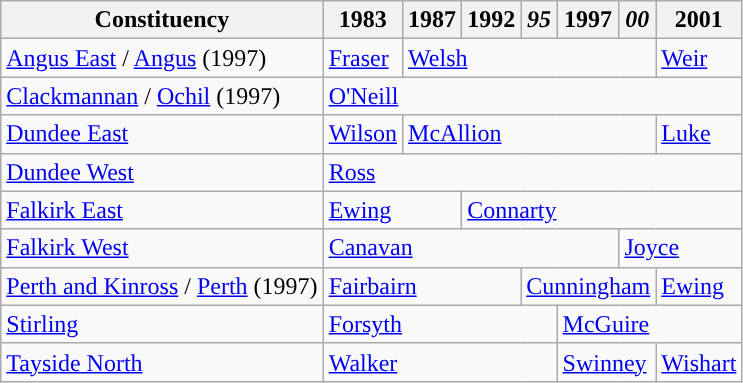<table class="wikitable">
<tr>
<th>Constituency</th>
<th>1983</th>
<th>1987</th>
<th>1992</th>
<th><em>95</em></th>
<th>1997</th>
<th><em>00</em></th>
<th>2001</th>
</tr>
<tr>
<td><a href='#'>Angus East</a> / <a href='#'>Angus</a> (1997)</td>
<td><a href='#'>Fraser</a></td>
<td colspan="5"><a href='#'>Welsh</a></td>
<td><a href='#'>Weir</a></td>
</tr>
<tr>
<td><a href='#'>Clackmannan</a> / <a href='#'>Ochil</a> (1997)</td>
<td colspan="7"><a href='#'>O'Neill</a></td>
</tr>
<tr>
<td><a href='#'>Dundee East</a></td>
<td><a href='#'>Wilson</a></td>
<td colspan="5"><a href='#'>McAllion</a></td>
<td><a href='#'>Luke</a></td>
</tr>
<tr>
<td><a href='#'>Dundee West</a></td>
<td colspan="7"><a href='#'>Ross</a></td>
</tr>
<tr>
<td><a href='#'>Falkirk East</a></td>
<td colspan="2"><a href='#'>Ewing</a></td>
<td colspan="5"><a href='#'>Connarty</a></td>
</tr>
<tr>
<td><a href='#'>Falkirk West</a></td>
<td colspan="5"><a href='#'>Canavan</a></td>
<td colspan="2"><a href='#'>Joyce</a></td>
</tr>
<tr>
<td><a href='#'>Perth and Kinross</a> / <a href='#'>Perth</a> (1997)</td>
<td colspan="3"><a href='#'>Fairbairn</a></td>
<td colspan="3"><a href='#'>Cunningham</a></td>
<td><a href='#'>Ewing</a></td>
</tr>
<tr>
<td><a href='#'>Stirling</a></td>
<td colspan="4"><a href='#'>Forsyth</a></td>
<td colspan="3"><a href='#'>McGuire</a></td>
</tr>
<tr>
<td><a href='#'>Tayside North</a></td>
<td colspan="4"><a href='#'>Walker</a></td>
<td colspan="2"><a href='#'>Swinney</a></td>
<td><a href='#'>Wishart</a></td>
</tr>
</table>
